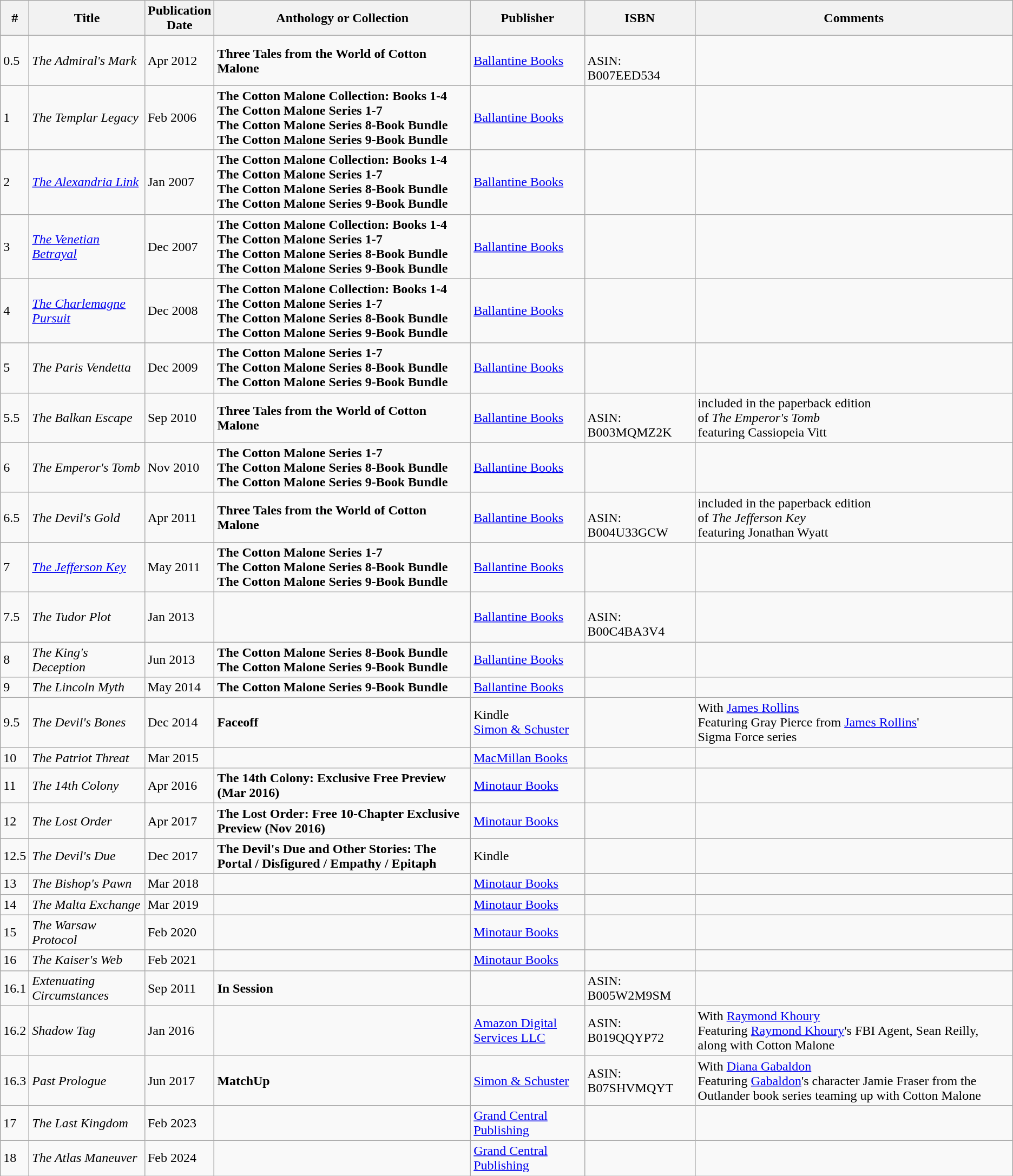<table class="wikitable">
<tr>
<th>#</th>
<th>Title</th>
<th>Publication<br>Date</th>
<th>Anthology or Collection</th>
<th>Publisher</th>
<th>ISBN</th>
<th>Comments</th>
</tr>
<tr>
<td>0.5</td>
<td><em>The Admiral's Mark</em></td>
<td>Apr 2012</td>
<td><strong>Three Tales from the World of Cotton Malone</strong></td>
<td><a href='#'>Ballantine Books</a></td>
<td><br>ASIN: B007EED534</td>
<td></td>
</tr>
<tr>
<td>1</td>
<td><em>The Templar Legacy</em></td>
<td>Feb 2006</td>
<td><strong>The Cotton Malone Collection: Books 1-4</strong><br><strong>The Cotton Malone Series 1-7</strong><br><strong>The Cotton Malone Series 8-Book Bundle</strong><br><strong>The Cotton Malone Series 9-Book Bundle</strong></td>
<td><a href='#'>Ballantine Books</a></td>
<td></td>
<td></td>
</tr>
<tr>
<td>2</td>
<td><em><a href='#'>The Alexandria Link</a></em></td>
<td>Jan 2007</td>
<td><strong>The Cotton Malone Collection: Books 1-4</strong><br><strong>The Cotton Malone Series 1-7</strong><br><strong>The Cotton Malone Series 8-Book Bundle</strong><br><strong>The Cotton Malone Series 9-Book Bundle</strong></td>
<td><a href='#'>Ballantine Books</a></td>
<td></td>
<td></td>
</tr>
<tr>
<td>3</td>
<td><em><a href='#'>The Venetian Betrayal</a></em></td>
<td>Dec 2007</td>
<td><strong>The Cotton Malone Collection: Books 1-4</strong><br><strong>The Cotton Malone Series 1-7</strong><br><strong>The Cotton Malone Series 8-Book Bundle</strong><br><strong>The Cotton Malone Series 9-Book Bundle</strong></td>
<td><a href='#'>Ballantine Books</a></td>
<td></td>
<td></td>
</tr>
<tr>
<td>4</td>
<td><em><a href='#'>The Charlemagne Pursuit</a></em></td>
<td>Dec 2008</td>
<td><strong>The Cotton Malone Collection: Books 1-4</strong><br><strong>The Cotton Malone Series 1-7</strong><br><strong>The Cotton Malone Series 8-Book Bundle</strong><br><strong>The Cotton Malone Series 9-Book Bundle</strong></td>
<td><a href='#'>Ballantine Books</a></td>
<td></td>
<td></td>
</tr>
<tr>
<td>5</td>
<td><em>The Paris Vendetta</em></td>
<td>Dec 2009</td>
<td><strong>The Cotton Malone Series 1-7</strong><br><strong>The Cotton Malone Series 8-Book Bundle</strong><br><strong>The Cotton Malone Series 9-Book Bundle</strong></td>
<td><a href='#'>Ballantine Books</a></td>
<td></td>
<td></td>
</tr>
<tr>
<td>5.5</td>
<td><em>The Balkan Escape</em></td>
<td>Sep 2010</td>
<td><strong>Three Tales from the World of Cotton Malone</strong></td>
<td><a href='#'>Ballantine Books</a></td>
<td><br>ASIN: B003MQMZ2K</td>
<td>included in the paperback edition<br>of <em>The Emperor's Tomb</em><br>featuring Cassiopeia Vitt</td>
</tr>
<tr>
<td>6</td>
<td><em>The Emperor's Tomb</em></td>
<td>Nov 2010</td>
<td><strong>The Cotton Malone Series 1-7</strong><br><strong>The Cotton Malone Series 8-Book Bundle</strong><br><strong>The Cotton Malone Series 9-Book Bundle</strong></td>
<td><a href='#'>Ballantine Books</a></td>
<td></td>
<td></td>
</tr>
<tr>
<td>6.5</td>
<td><em>The Devil's Gold</em></td>
<td>Apr 2011</td>
<td><strong>Three Tales from the World of Cotton Malone</strong></td>
<td><a href='#'>Ballantine Books</a></td>
<td><br>ASIN: B004U33GCW</td>
<td>included in the paperback edition<br>of <em>The Jefferson Key</em><br>featuring Jonathan Wyatt</td>
</tr>
<tr>
<td>7</td>
<td><em><a href='#'>The Jefferson Key</a></em></td>
<td>May 2011</td>
<td><strong>The Cotton Malone Series 1-7</strong><br><strong>The Cotton Malone Series 8-Book Bundle</strong><br><strong>The Cotton Malone Series 9-Book Bundle</strong></td>
<td><a href='#'>Ballantine Books</a></td>
<td></td>
<td></td>
</tr>
<tr>
<td>7.5</td>
<td><em>The Tudor Plot</em></td>
<td>Jan 2013</td>
<td></td>
<td><a href='#'>Ballantine Books</a></td>
<td><br>ASIN: B00C4BA3V4</td>
<td></td>
</tr>
<tr>
<td>8</td>
<td><em>The King's Deception</em></td>
<td>Jun 2013</td>
<td><strong>The Cotton Malone Series 8-Book Bundle</strong><br><strong>The Cotton Malone Series 9-Book Bundle</strong></td>
<td><a href='#'>Ballantine Books</a></td>
<td></td>
<td></td>
</tr>
<tr>
<td>9</td>
<td><em>The Lincoln Myth</em></td>
<td>May 2014</td>
<td><strong>The Cotton Malone Series 9-Book Bundle</strong></td>
<td><a href='#'>Ballantine Books</a></td>
<td></td>
<td></td>
</tr>
<tr>
<td>9.5</td>
<td><em>The Devil's Bones</em></td>
<td>Dec 2014</td>
<td><strong>Faceoff</strong></td>
<td>Kindle<br><a href='#'>Simon & Schuster</a></td>
<td></td>
<td>With <a href='#'>James Rollins</a><br>Featuring Gray Pierce from <a href='#'>James Rollins</a>'<br>Sigma Force series</td>
</tr>
<tr>
<td>10</td>
<td><em>The Patriot Threat</em></td>
<td>Mar 2015</td>
<td></td>
<td><a href='#'>MacMillan Books</a></td>
<td></td>
<td></td>
</tr>
<tr>
<td>11</td>
<td><em>The 14th Colony</em></td>
<td>Apr 2016</td>
<td><strong>The 14th Colony: Exclusive Free Preview (Mar 2016)</strong></td>
<td><a href='#'>Minotaur Books</a></td>
<td></td>
<td></td>
</tr>
<tr>
<td>12</td>
<td><em>The Lost Order</em></td>
<td>Apr 2017</td>
<td><strong>The Lost Order: Free 10-Chapter Exclusive Preview (Nov 2016)</strong></td>
<td><a href='#'>Minotaur Books</a></td>
<td></td>
<td></td>
</tr>
<tr>
<td>12.5</td>
<td><em>The Devil's Due</em></td>
<td>Dec 2017</td>
<td><strong>The Devil's Due and Other Stories: The Portal / Disfigured / Empathy / Epitaph</strong></td>
<td>Kindle</td>
<td></td>
<td></td>
</tr>
<tr>
<td>13</td>
<td><em>The Bishop's Pawn</em></td>
<td>Mar 2018</td>
<td></td>
<td><a href='#'>Minotaur Books</a></td>
<td></td>
<td></td>
</tr>
<tr>
<td>14</td>
<td><em>The Malta Exchange</em></td>
<td>Mar 2019</td>
<td></td>
<td><a href='#'>Minotaur Books</a></td>
<td></td>
<td></td>
</tr>
<tr>
<td>15</td>
<td><em>The Warsaw Protocol</em></td>
<td>Feb 2020</td>
<td></td>
<td><a href='#'>Minotaur Books</a></td>
<td></td>
<td></td>
</tr>
<tr>
<td>16</td>
<td><em>The Kaiser's Web</em></td>
<td>Feb 2021</td>
<td></td>
<td><a href='#'>Minotaur Books</a></td>
<td></td>
<td></td>
</tr>
<tr>
<td>16.1</td>
<td><em>Extenuating Circumstances</em></td>
<td>Sep 2011</td>
<td><strong>In Session</strong></td>
<td></td>
<td>ASIN: B005W2M9SM</td>
<td></td>
</tr>
<tr>
<td>16.2</td>
<td><em>Shadow Tag</em></td>
<td>Jan 2016</td>
<td></td>
<td><a href='#'>Amazon Digital Services LLC</a></td>
<td>ASIN: B019QQYP72<br></td>
<td>With <a href='#'>Raymond Khoury</a><br>Featuring <a href='#'>Raymond Khoury</a>'s FBI Agent, Sean Reilly, along with Cotton Malone</td>
</tr>
<tr>
<td>16.3</td>
<td><em>Past Prologue</em></td>
<td>Jun 2017</td>
<td><strong>MatchUp</strong></td>
<td><a href='#'>Simon & Schuster</a></td>
<td>ASIN: B07SHVMQYT</td>
<td>With <a href='#'>Diana Gabaldon</a><br>Featuring <a href='#'>Gabaldon</a>'s character Jamie Fraser from the Outlander book series teaming up with Cotton Malone</td>
</tr>
<tr>
<td>17</td>
<td><em>The Last Kingdom</em></td>
<td>Feb 2023</td>
<td></td>
<td><a href='#'>Grand Central Publishing</a></td>
<td></td>
<td></td>
</tr>
<tr>
<td>18</td>
<td><em>The Atlas Maneuver</em></td>
<td>Feb 2024</td>
<td></td>
<td><a href='#'>Grand Central Publishing</a></td>
<td></td>
<td></td>
</tr>
</table>
